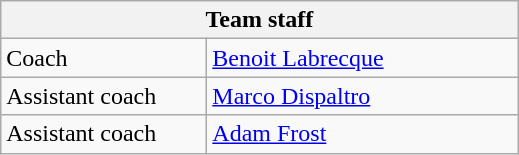<table class="wikitable">
<tr>
<th colspan="2">Team staff</th>
</tr>
<tr>
<td width="130">Coach</td>
<td width="200"><a href='#'>Benoit Labrecque</a></td>
</tr>
<tr>
<td>Assistant coach</td>
<td><a href='#'>Marco Dispaltro</a></td>
</tr>
<tr>
<td>Assistant coach</td>
<td><a href='#'>Adam Frost</a></td>
</tr>
</table>
